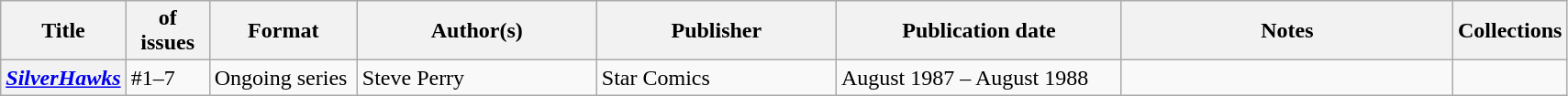<table class="wikitable">
<tr>
<th>Title</th>
<th style="width:40pt"> of issues</th>
<th style="width:75pt">Format</th>
<th style="width:125pt">Author(s)</th>
<th style="width:125pt">Publisher</th>
<th style="width:150pt">Publication date</th>
<th style="width:175pt">Notes</th>
<th>Collections</th>
</tr>
<tr>
<th><em><a href='#'>SilverHawks</a></em></th>
<td>#1–7</td>
<td>Ongoing series</td>
<td>Steve Perry</td>
<td>Star Comics</td>
<td>August 1987 – August 1988</td>
<td></td>
<td></td>
</tr>
</table>
